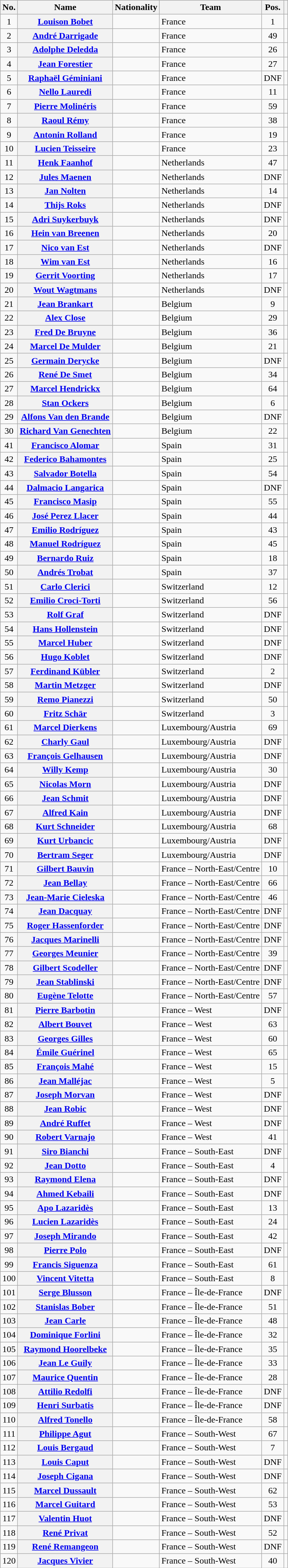<table class="wikitable plainrowheaders sortable">
<tr>
<th scope="col">No.</th>
<th scope="col">Name</th>
<th scope="col">Nationality</th>
<th scope="col">Team</th>
<th scope="col" data-sort-type="number">Pos.</th>
<th scope="col" class="unsortable"></th>
</tr>
<tr>
<td style="text-align:center;">1</td>
<th scope="row"><a href='#'>Louison Bobet</a></th>
<td></td>
<td>France</td>
<td style="text-align:center;">1</td>
<td style="text-align:center;"></td>
</tr>
<tr>
<td style="text-align:center;">2</td>
<th scope="row"><a href='#'>André Darrigade</a></th>
<td></td>
<td>France</td>
<td style="text-align:center;">49</td>
<td style="text-align:center;"></td>
</tr>
<tr>
<td style="text-align:center;">3</td>
<th scope="row"><a href='#'>Adolphe Deledda</a></th>
<td></td>
<td>France</td>
<td style="text-align:center;">26</td>
<td style="text-align:center;"></td>
</tr>
<tr>
<td style="text-align:center;">4</td>
<th scope="row"><a href='#'>Jean Forestier</a></th>
<td></td>
<td>France</td>
<td style="text-align:center;">27</td>
<td style="text-align:center;"></td>
</tr>
<tr>
<td style="text-align:center;">5</td>
<th scope="row"><a href='#'>Raphaël Géminiani</a></th>
<td></td>
<td>France</td>
<td style="text-align:center;" data-sort-value="70">DNF</td>
<td style="text-align:center;"></td>
</tr>
<tr>
<td style="text-align:center;">6</td>
<th scope="row"><a href='#'>Nello Lauredi</a></th>
<td></td>
<td>France</td>
<td style="text-align:center;">11</td>
<td style="text-align:center;"></td>
</tr>
<tr>
<td style="text-align:center;">7</td>
<th scope="row"><a href='#'>Pierre Molinéris</a></th>
<td></td>
<td>France</td>
<td style="text-align:center;">59</td>
<td style="text-align:center;"></td>
</tr>
<tr>
<td style="text-align:center;">8</td>
<th scope="row"><a href='#'>Raoul Rémy</a></th>
<td></td>
<td>France</td>
<td style="text-align:center;">38</td>
<td style="text-align:center;"></td>
</tr>
<tr>
<td style="text-align:center;">9</td>
<th scope="row"><a href='#'>Antonin Rolland</a></th>
<td></td>
<td>France</td>
<td style="text-align:center;">19</td>
<td style="text-align:center;"></td>
</tr>
<tr>
<td style="text-align:center;">10</td>
<th scope="row"><a href='#'>Lucien Teisseire</a></th>
<td></td>
<td>France</td>
<td style="text-align:center;">23</td>
<td style="text-align:center;"></td>
</tr>
<tr>
<td style="text-align:center;">11</td>
<th scope="row"><a href='#'>Henk Faanhof</a></th>
<td></td>
<td>Netherlands</td>
<td style="text-align:center;">47</td>
<td style="text-align:center;"></td>
</tr>
<tr>
<td style="text-align:center;">12</td>
<th scope="row"><a href='#'>Jules Maenen</a></th>
<td></td>
<td>Netherlands</td>
<td style="text-align:center;" data-sort-value="70">DNF</td>
<td style="text-align:center;"></td>
</tr>
<tr>
<td style="text-align:center;">13</td>
<th scope="row"><a href='#'>Jan Nolten</a></th>
<td></td>
<td>Netherlands</td>
<td style="text-align:center;">14</td>
<td style="text-align:center;"></td>
</tr>
<tr>
<td style="text-align:center;">14</td>
<th scope="row"><a href='#'>Thijs Roks</a></th>
<td></td>
<td>Netherlands</td>
<td style="text-align:center;" data-sort-value="70">DNF</td>
<td style="text-align:center;"></td>
</tr>
<tr>
<td style="text-align:center;">15</td>
<th scope="row"><a href='#'>Adri Suykerbuyk</a></th>
<td></td>
<td>Netherlands</td>
<td style="text-align:center;" data-sort-value="70">DNF</td>
<td style="text-align:center;"></td>
</tr>
<tr>
<td style="text-align:center;">16</td>
<th scope="row"><a href='#'>Hein van Breenen</a></th>
<td></td>
<td>Netherlands</td>
<td style="text-align:center;">20</td>
<td style="text-align:center;"></td>
</tr>
<tr>
<td style="text-align:center;">17</td>
<th scope="row"><a href='#'>Nico van Est</a></th>
<td></td>
<td>Netherlands</td>
<td style="text-align:center;" data-sort-value="70">DNF</td>
<td style="text-align:center;"></td>
</tr>
<tr>
<td style="text-align:center;">18</td>
<th scope="row"><a href='#'>Wim van Est</a></th>
<td></td>
<td>Netherlands</td>
<td style="text-align:center;">16</td>
<td style="text-align:center;"></td>
</tr>
<tr>
<td style="text-align:center;">19</td>
<th scope="row"><a href='#'>Gerrit Voorting</a></th>
<td></td>
<td>Netherlands</td>
<td style="text-align:center;">17</td>
<td style="text-align:center;"></td>
</tr>
<tr>
<td style="text-align:center;">20</td>
<th scope="row"><a href='#'>Wout Wagtmans</a></th>
<td></td>
<td>Netherlands</td>
<td style="text-align:center;" data-sort-value="70">DNF</td>
<td style="text-align:center;"></td>
</tr>
<tr>
<td style="text-align:center;">21</td>
<th scope="row"><a href='#'>Jean Brankart</a></th>
<td></td>
<td>Belgium</td>
<td style="text-align:center;">9</td>
<td style="text-align:center;"></td>
</tr>
<tr>
<td style="text-align:center;">22</td>
<th scope="row"><a href='#'>Alex Close</a></th>
<td></td>
<td>Belgium</td>
<td style="text-align:center;">29</td>
<td style="text-align:center;"></td>
</tr>
<tr>
<td style="text-align:center;">23</td>
<th scope="row"><a href='#'>Fred De Bruyne</a></th>
<td></td>
<td>Belgium</td>
<td style="text-align:center;">36</td>
<td style="text-align:center;"></td>
</tr>
<tr>
<td style="text-align:center;">24</td>
<th scope="row"><a href='#'>Marcel De Mulder</a></th>
<td></td>
<td>Belgium</td>
<td style="text-align:center;">21</td>
<td style="text-align:center;"></td>
</tr>
<tr>
<td style="text-align:center;">25</td>
<th scope="row"><a href='#'>Germain Derycke</a></th>
<td></td>
<td>Belgium</td>
<td style="text-align:center;" data-sort-value="70">DNF</td>
<td style="text-align:center;"></td>
</tr>
<tr>
<td style="text-align:center;">26</td>
<th scope="row"><a href='#'>René De Smet</a></th>
<td></td>
<td>Belgium</td>
<td style="text-align:center;">34</td>
<td style="text-align:center;"></td>
</tr>
<tr>
<td style="text-align:center;">27</td>
<th scope="row"><a href='#'>Marcel Hendrickx</a></th>
<td></td>
<td>Belgium</td>
<td style="text-align:center;">64</td>
<td style="text-align:center;"></td>
</tr>
<tr>
<td style="text-align:center;">28</td>
<th scope="row"><a href='#'>Stan Ockers</a></th>
<td></td>
<td>Belgium</td>
<td style="text-align:center;">6</td>
<td style="text-align:center;"></td>
</tr>
<tr>
<td style="text-align:center;">29</td>
<th scope="row"><a href='#'>Alfons Van den Brande</a></th>
<td></td>
<td>Belgium</td>
<td style="text-align:center;" data-sort-value="70">DNF</td>
<td style="text-align:center;"></td>
</tr>
<tr>
<td style="text-align:center;">30</td>
<th scope="row"><a href='#'>Richard Van Genechten</a></th>
<td></td>
<td>Belgium</td>
<td style="text-align:center;">22</td>
<td style="text-align:center;"></td>
</tr>
<tr>
<td style="text-align:center;">41</td>
<th scope="row"><a href='#'>Francisco Alomar</a></th>
<td></td>
<td>Spain</td>
<td style="text-align:center;">31</td>
<td style="text-align:center;"></td>
</tr>
<tr>
<td style="text-align:center;">42</td>
<th scope="row"><a href='#'>Federico Bahamontes</a></th>
<td></td>
<td>Spain</td>
<td style="text-align:center;">25</td>
<td style="text-align:center;"></td>
</tr>
<tr>
<td style="text-align:center;">43</td>
<th scope="row"><a href='#'>Salvador Botella</a></th>
<td></td>
<td>Spain</td>
<td style="text-align:center;">54</td>
<td style="text-align:center;"></td>
</tr>
<tr>
<td style="text-align:center;">44</td>
<th scope="row"><a href='#'>Dalmacio Langarica</a></th>
<td></td>
<td>Spain</td>
<td style="text-align:center;" data-sort-value="70">DNF</td>
<td style="text-align:center;"></td>
</tr>
<tr>
<td style="text-align:center;">45</td>
<th scope="row"><a href='#'>Francisco Masip</a></th>
<td></td>
<td>Spain</td>
<td style="text-align:center;">55</td>
<td style="text-align:center;"></td>
</tr>
<tr>
<td style="text-align:center;">46</td>
<th scope="row"><a href='#'>José Perez Llacer</a></th>
<td></td>
<td>Spain</td>
<td style="text-align:center;">44</td>
<td style="text-align:center;"></td>
</tr>
<tr>
<td style="text-align:center;">47</td>
<th scope="row"><a href='#'>Emilio Rodríguez</a></th>
<td></td>
<td>Spain</td>
<td style="text-align:center;">43</td>
<td style="text-align:center;"></td>
</tr>
<tr>
<td style="text-align:center;">48</td>
<th scope="row"><a href='#'>Manuel Rodríguez</a></th>
<td></td>
<td>Spain</td>
<td style="text-align:center;">45</td>
<td style="text-align:center;"></td>
</tr>
<tr>
<td style="text-align:center;">49</td>
<th scope="row"><a href='#'>Bernardo Ruiz</a></th>
<td></td>
<td>Spain</td>
<td style="text-align:center;">18</td>
<td style="text-align:center;"></td>
</tr>
<tr>
<td style="text-align:center;">50</td>
<th scope="row"><a href='#'>Andrés Trobat</a></th>
<td></td>
<td>Spain</td>
<td style="text-align:center;">37</td>
<td style="text-align:center;"></td>
</tr>
<tr>
<td style="text-align:center;">51</td>
<th scope="row"><a href='#'>Carlo Clerici</a></th>
<td></td>
<td>Switzerland</td>
<td style="text-align:center;">12</td>
<td style="text-align:center;"></td>
</tr>
<tr>
<td style="text-align:center;">52</td>
<th scope="row"><a href='#'>Emilio Croci-Torti</a></th>
<td></td>
<td>Switzerland</td>
<td style="text-align:center;">56</td>
<td style="text-align:center;"></td>
</tr>
<tr>
<td style="text-align:center;">53</td>
<th scope="row"><a href='#'>Rolf Graf</a></th>
<td></td>
<td>Switzerland</td>
<td style="text-align:center;" data-sort-value="70">DNF</td>
<td style="text-align:center;"></td>
</tr>
<tr>
<td style="text-align:center;">54</td>
<th scope="row"><a href='#'>Hans Hollenstein</a></th>
<td></td>
<td>Switzerland</td>
<td style="text-align:center;" data-sort-value="70">DNF</td>
<td style="text-align:center;"></td>
</tr>
<tr>
<td style="text-align:center;">55</td>
<th scope="row"><a href='#'>Marcel Huber</a></th>
<td></td>
<td>Switzerland</td>
<td style="text-align:center;" data-sort-value="70">DNF</td>
<td style="text-align:center;"></td>
</tr>
<tr>
<td style="text-align:center;">56</td>
<th scope="row"><a href='#'>Hugo Koblet</a></th>
<td></td>
<td>Switzerland</td>
<td style="text-align:center;" data-sort-value="70">DNF</td>
<td style="text-align:center;"></td>
</tr>
<tr>
<td style="text-align:center;">57</td>
<th scope="row"><a href='#'>Ferdinand Kübler</a></th>
<td></td>
<td>Switzerland</td>
<td style="text-align:center;">2</td>
<td style="text-align:center;"></td>
</tr>
<tr>
<td style="text-align:center;">58</td>
<th scope="row"><a href='#'>Martin Metzger</a></th>
<td></td>
<td>Switzerland</td>
<td style="text-align:center;" data-sort-value="70">DNF</td>
<td style="text-align:center;"></td>
</tr>
<tr>
<td style="text-align:center;">59</td>
<th scope="row"><a href='#'>Remo Pianezzi</a></th>
<td></td>
<td>Switzerland</td>
<td style="text-align:center;">50</td>
<td style="text-align:center;"></td>
</tr>
<tr>
<td style="text-align:center;">60</td>
<th scope="row"><a href='#'>Fritz Schär</a></th>
<td></td>
<td>Switzerland</td>
<td style="text-align:center;">3</td>
<td style="text-align:center;"></td>
</tr>
<tr>
<td style="text-align:center;">61</td>
<th scope="row"><a href='#'>Marcel Dierkens</a></th>
<td></td>
<td>Luxembourg/Austria</td>
<td style="text-align:center;">69</td>
<td style="text-align:center;"></td>
</tr>
<tr>
<td style="text-align:center;">62</td>
<th scope="row"><a href='#'>Charly Gaul</a></th>
<td></td>
<td>Luxembourg/Austria</td>
<td style="text-align:center;" data-sort-value="70">DNF</td>
<td style="text-align:center;"></td>
</tr>
<tr>
<td style="text-align:center;">63</td>
<th scope="row"><a href='#'>François Gelhausen</a></th>
<td></td>
<td>Luxembourg/Austria</td>
<td style="text-align:center;" data-sort-value="70">DNF</td>
<td style="text-align:center;"></td>
</tr>
<tr>
<td style="text-align:center;">64</td>
<th scope="row"><a href='#'>Willy Kemp</a></th>
<td></td>
<td>Luxembourg/Austria</td>
<td style="text-align:center;">30</td>
<td style="text-align:center;"></td>
</tr>
<tr>
<td style="text-align:center;">65</td>
<th scope="row"><a href='#'>Nicolas Morn</a></th>
<td></td>
<td>Luxembourg/Austria</td>
<td style="text-align:center;" data-sort-value="70">DNF</td>
<td style="text-align:center;"></td>
</tr>
<tr>
<td style="text-align:center;">66</td>
<th scope="row"><a href='#'>Jean Schmit</a></th>
<td></td>
<td>Luxembourg/Austria</td>
<td style="text-align:center;" data-sort-value="70">DNF</td>
<td style="text-align:center;"></td>
</tr>
<tr>
<td style="text-align:center;">67</td>
<th scope="row"><a href='#'>Alfred Kain</a></th>
<td></td>
<td>Luxembourg/Austria</td>
<td style="text-align:center;" data-sort-value="70">DNF</td>
<td style="text-align:center;"></td>
</tr>
<tr>
<td style="text-align:center;">68</td>
<th scope="row"><a href='#'>Kurt Schneider</a></th>
<td></td>
<td>Luxembourg/Austria</td>
<td style="text-align:center;">68</td>
<td style="text-align:center;"></td>
</tr>
<tr>
<td style="text-align:center;">69</td>
<th scope="row"><a href='#'>Kurt Urbancic</a></th>
<td></td>
<td>Luxembourg/Austria</td>
<td style="text-align:center;" data-sort-value="70">DNF</td>
<td style="text-align:center;"></td>
</tr>
<tr>
<td style="text-align:center;">70</td>
<th scope="row"><a href='#'>Bertram Seger</a></th>
<td></td>
<td>Luxembourg/Austria</td>
<td style="text-align:center;" data-sort-value="70">DNF</td>
<td style="text-align:center;"></td>
</tr>
<tr>
<td style="text-align:center;">71</td>
<th scope="row"><a href='#'>Gilbert Bauvin</a></th>
<td></td>
<td>France – North-East/Centre</td>
<td style="text-align:center;">10</td>
<td style="text-align:center;"></td>
</tr>
<tr>
<td style="text-align:center;">72</td>
<th scope="row"><a href='#'>Jean Bellay</a></th>
<td></td>
<td>France – North-East/Centre</td>
<td style="text-align:center;">66</td>
<td style="text-align:center;"></td>
</tr>
<tr>
<td style="text-align:center;">73</td>
<th scope="row"><a href='#'>Jean-Marie Cieleska</a></th>
<td></td>
<td>France – North-East/Centre</td>
<td style="text-align:center;">46</td>
<td style="text-align:center;"></td>
</tr>
<tr>
<td style="text-align:center;">74</td>
<th scope="row"><a href='#'>Jean Dacquay</a></th>
<td></td>
<td>France – North-East/Centre</td>
<td style="text-align:center;" data-sort-value="70">DNF</td>
<td style="text-align:center;"></td>
</tr>
<tr>
<td style="text-align:center;">75</td>
<th scope="row"><a href='#'>Roger Hassenforder</a></th>
<td></td>
<td>France – North-East/Centre</td>
<td style="text-align:center;" data-sort-value="70">DNF</td>
<td style="text-align:center;"></td>
</tr>
<tr>
<td style="text-align:center;">76</td>
<th scope="row"><a href='#'>Jacques Marinelli</a></th>
<td></td>
<td>France – North-East/Centre</td>
<td style="text-align:center;" data-sort-value="70">DNF</td>
<td style="text-align:center;"></td>
</tr>
<tr>
<td style="text-align:center;">77</td>
<th scope="row"><a href='#'>Georges Meunier</a></th>
<td></td>
<td>France – North-East/Centre</td>
<td style="text-align:center;">39</td>
<td style="text-align:center;"></td>
</tr>
<tr>
<td style="text-align:center;">78</td>
<th scope="row"><a href='#'>Gilbert Scodeller</a></th>
<td></td>
<td>France – North-East/Centre</td>
<td style="text-align:center;" data-sort-value="70">DNF</td>
<td style="text-align:center;"></td>
</tr>
<tr>
<td style="text-align:center;">79</td>
<th scope="row"><a href='#'>Jean Stablinski</a></th>
<td></td>
<td>France – North-East/Centre</td>
<td style="text-align:center;" data-sort-value="70">DNF</td>
<td style="text-align:center;"></td>
</tr>
<tr>
<td style="text-align:center;">80</td>
<th scope="row"><a href='#'>Eugène Telotte</a></th>
<td></td>
<td>France – North-East/Centre</td>
<td style="text-align:center;">57</td>
<td style="text-align:center;"></td>
</tr>
<tr>
<td style="text-align:center;">81</td>
<th scope="row"><a href='#'>Pierre Barbotin</a></th>
<td></td>
<td>France – West</td>
<td style="text-align:center;" data-sort-value="70">DNF</td>
<td style="text-align:center;"></td>
</tr>
<tr>
<td style="text-align:center;">82</td>
<th scope="row"><a href='#'>Albert Bouvet</a></th>
<td></td>
<td>France – West</td>
<td style="text-align:center;">63</td>
<td style="text-align:center;"></td>
</tr>
<tr>
<td style="text-align:center;">83</td>
<th scope="row"><a href='#'>Georges Gilles</a></th>
<td></td>
<td>France – West</td>
<td style="text-align:center;">60</td>
<td style="text-align:center;"></td>
</tr>
<tr>
<td style="text-align:center;">84</td>
<th scope="row"><a href='#'>Émile Guérinel</a></th>
<td></td>
<td>France – West</td>
<td style="text-align:center;">65</td>
<td style="text-align:center;"></td>
</tr>
<tr>
<td style="text-align:center;">85</td>
<th scope="row"><a href='#'>François Mahé</a></th>
<td></td>
<td>France – West</td>
<td style="text-align:center;">15</td>
<td style="text-align:center;"></td>
</tr>
<tr>
<td style="text-align:center;">86</td>
<th scope="row"><a href='#'>Jean Malléjac</a></th>
<td></td>
<td>France – West</td>
<td style="text-align:center;">5</td>
<td style="text-align:center;"></td>
</tr>
<tr>
<td style="text-align:center;">87</td>
<th scope="row"><a href='#'>Joseph Morvan</a></th>
<td></td>
<td>France – West</td>
<td style="text-align:center;" data-sort-value="70">DNF</td>
<td style="text-align:center;"></td>
</tr>
<tr>
<td style="text-align:center;">88</td>
<th scope="row"><a href='#'>Jean Robic</a></th>
<td></td>
<td>France – West</td>
<td style="text-align:center;" data-sort-value="70">DNF</td>
<td style="text-align:center;"></td>
</tr>
<tr>
<td style="text-align:center;">89</td>
<th scope="row"><a href='#'>André Ruffet</a></th>
<td></td>
<td>France – West</td>
<td style="text-align:center;" data-sort-value="70">DNF</td>
<td style="text-align:center;"></td>
</tr>
<tr>
<td style="text-align:center;">90</td>
<th scope="row"><a href='#'>Robert Varnajo</a></th>
<td></td>
<td>France – West</td>
<td style="text-align:center;">41</td>
<td style="text-align:center;"></td>
</tr>
<tr>
<td style="text-align:center;">91</td>
<th scope="row"><a href='#'>Siro Bianchi</a></th>
<td></td>
<td>France – South-East</td>
<td style="text-align:center;" data-sort-value="70">DNF</td>
<td style="text-align:center;"></td>
</tr>
<tr>
<td style="text-align:center;">92</td>
<th scope="row"><a href='#'>Jean Dotto</a></th>
<td></td>
<td>France – South-East</td>
<td style="text-align:center;">4</td>
<td style="text-align:center;"></td>
</tr>
<tr>
<td style="text-align:center;">93</td>
<th scope="row"><a href='#'>Raymond Elena</a></th>
<td></td>
<td>France – South-East</td>
<td style="text-align:center;" data-sort-value="70">DNF</td>
<td style="text-align:center;"></td>
</tr>
<tr>
<td style="text-align:center;">94</td>
<th scope="row"><a href='#'>Ahmed Kebaili</a></th>
<td></td>
<td>France – South-East</td>
<td style="text-align:center;" data-sort-value="70">DNF</td>
<td style="text-align:center;"></td>
</tr>
<tr>
<td style="text-align:center;">95</td>
<th scope="row"><a href='#'>Apo Lazaridès</a></th>
<td></td>
<td>France – South-East</td>
<td style="text-align:center;">13</td>
<td style="text-align:center;"></td>
</tr>
<tr>
<td style="text-align:center;">96</td>
<th scope="row"><a href='#'>Lucien Lazaridès</a></th>
<td></td>
<td>France – South-East</td>
<td style="text-align:center;">24</td>
<td style="text-align:center;"></td>
</tr>
<tr>
<td style="text-align:center;">97</td>
<th scope="row"><a href='#'>Joseph Mirando</a></th>
<td></td>
<td>France – South-East</td>
<td style="text-align:center;">42</td>
<td style="text-align:center;"></td>
</tr>
<tr>
<td style="text-align:center;">98</td>
<th scope="row"><a href='#'>Pierre Polo</a></th>
<td></td>
<td>France – South-East</td>
<td style="text-align:center;" data-sort-value="70">DNF</td>
<td style="text-align:center;"></td>
</tr>
<tr>
<td style="text-align:center;">99</td>
<th scope="row"><a href='#'>Francis Siguenza</a></th>
<td></td>
<td>France – South-East</td>
<td style="text-align:center;">61</td>
<td style="text-align:center;"></td>
</tr>
<tr>
<td style="text-align:center;">100</td>
<th scope="row"><a href='#'>Vincent Vitetta</a></th>
<td></td>
<td>France – South-East</td>
<td style="text-align:center;">8</td>
<td style="text-align:center;"></td>
</tr>
<tr>
<td style="text-align:center;">101</td>
<th scope="row"><a href='#'>Serge Blusson</a></th>
<td></td>
<td>France – Île-de-France</td>
<td style="text-align:center;" data-sort-value="70">DNF</td>
<td style="text-align:center;"></td>
</tr>
<tr>
<td style="text-align:center;">102</td>
<th scope="row"><a href='#'>Stanislas Bober</a></th>
<td></td>
<td>France – Île-de-France</td>
<td style="text-align:center;">51</td>
<td style="text-align:center;"></td>
</tr>
<tr>
<td style="text-align:center;">103</td>
<th scope="row"><a href='#'>Jean Carle</a></th>
<td></td>
<td>France – Île-de-France</td>
<td style="text-align:center;">48</td>
<td style="text-align:center;"></td>
</tr>
<tr>
<td style="text-align:center;">104</td>
<th scope="row"><a href='#'>Dominique Forlini</a></th>
<td></td>
<td>France – Île-de-France</td>
<td style="text-align:center;">32</td>
<td style="text-align:center;"></td>
</tr>
<tr>
<td style="text-align:center;">105</td>
<th scope="row"><a href='#'>Raymond Hoorelbeke</a></th>
<td></td>
<td>France – Île-de-France</td>
<td style="text-align:center;">35</td>
<td style="text-align:center;"></td>
</tr>
<tr>
<td style="text-align:center;">106</td>
<th scope="row"><a href='#'>Jean Le Guily</a></th>
<td></td>
<td>France – Île-de-France</td>
<td style="text-align:center;">33</td>
<td style="text-align:center;"></td>
</tr>
<tr>
<td style="text-align:center;">107</td>
<th scope="row"><a href='#'>Maurice Quentin</a></th>
<td></td>
<td>France – Île-de-France</td>
<td style="text-align:center;">28</td>
<td style="text-align:center;"></td>
</tr>
<tr>
<td style="text-align:center;">108</td>
<th scope="row"><a href='#'>Attilio Redolfi</a></th>
<td></td>
<td>France – Île-de-France</td>
<td style="text-align:center;" data-sort-value="70">DNF</td>
<td style="text-align:center;"></td>
</tr>
<tr>
<td style="text-align:center;">109</td>
<th scope="row"><a href='#'>Henri Surbatis</a></th>
<td></td>
<td>France – Île-de-France</td>
<td style="text-align:center;" data-sort-value="70">DNF</td>
<td style="text-align:center;"></td>
</tr>
<tr>
<td style="text-align:center;">110</td>
<th scope="row"><a href='#'>Alfred Tonello</a></th>
<td></td>
<td>France – Île-de-France</td>
<td style="text-align:center;">58</td>
<td style="text-align:center;"></td>
</tr>
<tr>
<td style="text-align:center;">111</td>
<th scope="row"><a href='#'>Philippe Agut</a></th>
<td></td>
<td>France – South-West</td>
<td style="text-align:center;">67</td>
<td style="text-align:center;"></td>
</tr>
<tr>
<td style="text-align:center;">112</td>
<th scope="row"><a href='#'>Louis Bergaud</a></th>
<td></td>
<td>France – South-West</td>
<td style="text-align:center;">7</td>
<td style="text-align:center;"></td>
</tr>
<tr>
<td style="text-align:center;">113</td>
<th scope="row"><a href='#'>Louis Caput</a></th>
<td></td>
<td>France – South-West</td>
<td style="text-align:center;" data-sort-value="70">DNF</td>
<td style="text-align:center;"></td>
</tr>
<tr>
<td style="text-align:center;">114</td>
<th scope="row"><a href='#'>Joseph Cigana</a></th>
<td></td>
<td>France – South-West</td>
<td style="text-align:center;" data-sort-value="70">DNF</td>
<td style="text-align:center;"></td>
</tr>
<tr>
<td style="text-align:center;">115</td>
<th scope="row"><a href='#'>Marcel Dussault</a></th>
<td></td>
<td>France – South-West</td>
<td style="text-align:center;">62</td>
<td style="text-align:center;"></td>
</tr>
<tr>
<td style="text-align:center;">116</td>
<th scope="row"><a href='#'>Marcel Guitard</a></th>
<td></td>
<td>France – South-West</td>
<td style="text-align:center;">53</td>
<td style="text-align:center;"></td>
</tr>
<tr>
<td style="text-align:center;">117</td>
<th scope="row"><a href='#'>Valentin Huot</a></th>
<td></td>
<td>France – South-West</td>
<td style="text-align:center;" data-sort-value="70">DNF</td>
<td style="text-align:center;"></td>
</tr>
<tr>
<td style="text-align:center;">118</td>
<th scope="row"><a href='#'>René Privat</a></th>
<td></td>
<td>France – South-West</td>
<td style="text-align:center;">52</td>
<td style="text-align:center;"></td>
</tr>
<tr>
<td style="text-align:center;">119</td>
<th scope="row"><a href='#'>René Remangeon</a></th>
<td></td>
<td>France – South-West</td>
<td style="text-align:center;" data-sort-value="70">DNF</td>
<td style="text-align:center;"></td>
</tr>
<tr>
<td style="text-align:center;">120</td>
<th scope="row"><a href='#'>Jacques Vivier</a></th>
<td></td>
<td>France – South-West</td>
<td style="text-align:center;">40</td>
<td style="text-align:center;"></td>
</tr>
</table>
